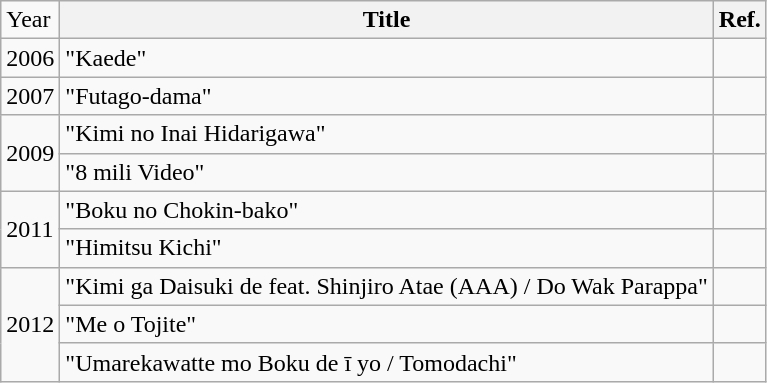<table class="wikitable">
<tr>
<td>Year</td>
<th>Title</th>
<th>Ref.</th>
</tr>
<tr>
<td>2006</td>
<td>"Kaede"</td>
<td></td>
</tr>
<tr>
<td>2007</td>
<td>"Futago-dama"</td>
<td></td>
</tr>
<tr>
<td rowspan="2">2009</td>
<td>"Kimi no Inai Hidarigawa"</td>
<td></td>
</tr>
<tr>
<td>"8 mili Video"</td>
<td></td>
</tr>
<tr>
<td rowspan="2">2011</td>
<td>"Boku no Chokin-bako"</td>
<td></td>
</tr>
<tr>
<td>"Himitsu Kichi"</td>
<td></td>
</tr>
<tr>
<td rowspan="3">2012</td>
<td>"Kimi ga Daisuki de feat. Shinjiro Atae (AAA) / Do Wak Parappa"</td>
<td></td>
</tr>
<tr>
<td>"Me o Tojite"</td>
<td></td>
</tr>
<tr>
<td>"Umarekawatte mo Boku de ī yo / Tomodachi"</td>
<td></td>
</tr>
</table>
